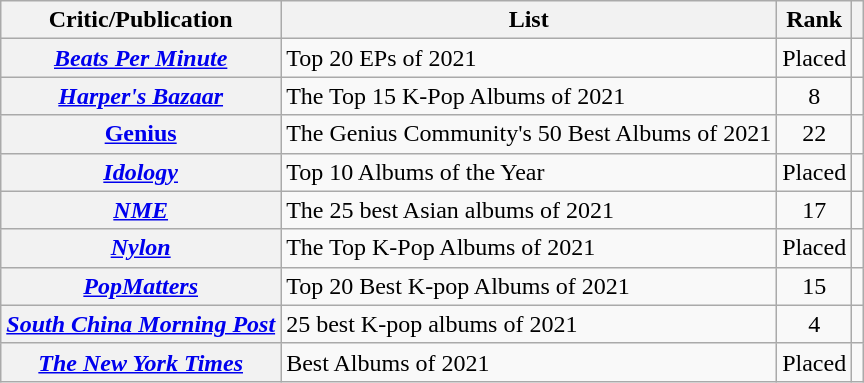<table class="wikitable sortable plainrowheaders">
<tr>
<th scope="col">Critic/Publication</th>
<th scope="col">List</th>
<th scope="col" data-sort-type="number">Rank</th>
<th scope="col" class="unsortable"></th>
</tr>
<tr>
<th scope="row"><em><a href='#'>Beats Per Minute</a></em></th>
<td>Top 20 EPs of 2021</td>
<td style="text-align:center;">Placed</td>
<td style="text-align:center;"></td>
</tr>
<tr>
<th scope="row"><em><a href='#'>Harper's Bazaar</a></em></th>
<td>The Top 15 K-Pop Albums of 2021</td>
<td style="text-align:center">8</td>
<td style="text-align:center"></td>
</tr>
<tr>
<th scope="row"><a href='#'>Genius</a></th>
<td>The Genius Community's 50 Best Albums of 2021</td>
<td style="text-align:center">22</td>
<td style="text-align:center"></td>
</tr>
<tr>
<th scope="row"><em><a href='#'>Idology</a></em></th>
<td>Top 10 Albums of the Year</td>
<td style="text-align:center">Placed</td>
<td style="text-align:center"></td>
</tr>
<tr>
<th scope="row"><em><a href='#'>NME</a></em></th>
<td>The 25 best Asian albums of 2021</td>
<td style="text-align:center">17</td>
<td style="text-align:center"></td>
</tr>
<tr>
<th scope="row"><em><a href='#'>Nylon</a></em></th>
<td>The Top K-Pop Albums of 2021</td>
<td style="text-align:center">Placed</td>
<td style="text-align:center"></td>
</tr>
<tr>
<th scope="row"><em><a href='#'>PopMatters</a></em></th>
<td>Top 20 Best K-pop Albums of 2021</td>
<td style="text-align:center">15</td>
<td style="text-align:center"></td>
</tr>
<tr>
<th scope="row"><em><a href='#'>South China Morning Post</a></em></th>
<td>25 best K-pop albums of 2021</td>
<td style="text-align:center">4</td>
<td style="text-align:center"></td>
</tr>
<tr>
<th scope="row"><em><a href='#'>The New York Times</a></em></th>
<td>Best Albums of 2021</td>
<td style="text-align:center">Placed</td>
<td style="text-align:center"></td>
</tr>
</table>
